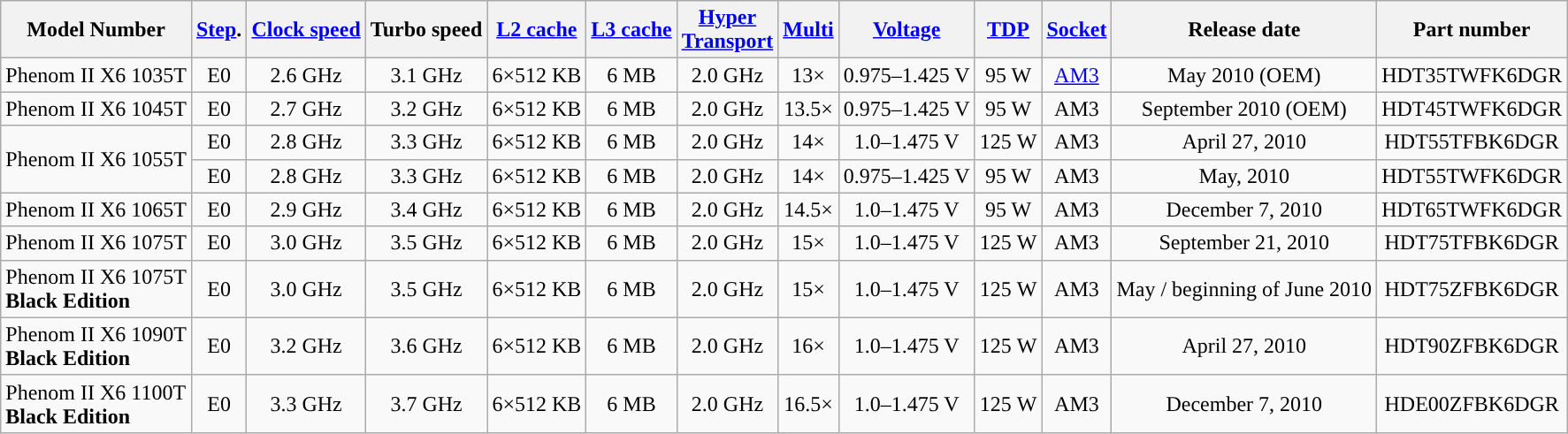<table class="wikitable" style="text-align: center">
<tr>
<th>Model Number</th>
<th><a href='#'>Step</a>.</th>
<th><a href='#'>Clock speed</a></th>
<th>Turbo speed</th>
<th><a href='#'>L2 cache</a></th>
<th><a href='#'>L3 cache</a></th>
<th><a href='#'>Hyper<br>Transport</a></th>
<th><a href='#'>Multi</a></th>
<th><a href='#'>Voltage</a></th>
<th><a href='#'>TDP</a></th>
<th><a href='#'>Socket</a></th>
<th>Release date</th>
<th>Part number</th>
</tr>
<tr>
<td style="text-align:left">Phenom II X6 1035T</td>
<td>E0</td>
<td>2.6 GHz</td>
<td>3.1 GHz</td>
<td style="white-space: nowrap;">6×512 KB</td>
<td>6 MB</td>
<td>2.0 GHz</td>
<td>13×</td>
<td style="white-space: nowrap;">0.975–1.425 V</td>
<td style="white-space: nowrap;">95 W</td>
<td><a href='#'>AM3</a></td>
<td>May 2010 (OEM)</td>
<td>HDT35TWFK6DGR</td>
</tr>
<tr>
<td style="text-align:left">Phenom II X6 1045T</td>
<td>E0</td>
<td>2.7 GHz</td>
<td>3.2 GHz</td>
<td>6×512 KB</td>
<td>6 MB</td>
<td>2.0 GHz</td>
<td>13.5×</td>
<td>0.975–1.425 V</td>
<td>95 W</td>
<td>AM3</td>
<td>September 2010 (OEM)</td>
<td>HDT45TWFK6DGR</td>
</tr>
<tr>
<td style="text-align:left" rowspan="2">Phenom II X6 1055T</td>
<td>E0</td>
<td>2.8 GHz</td>
<td>3.3 GHz</td>
<td>6×512 KB</td>
<td>6 MB</td>
<td>2.0 GHz</td>
<td>14×</td>
<td>1.0–1.475 V</td>
<td>125 W</td>
<td>AM3</td>
<td>April 27, 2010</td>
<td>HDT55TFBK6DGR</td>
</tr>
<tr>
<td>E0</td>
<td>2.8 GHz</td>
<td>3.3 GHz</td>
<td>6×512 KB</td>
<td>6 MB</td>
<td>2.0 GHz</td>
<td>14×</td>
<td>0.975–1.425 V</td>
<td>95 W</td>
<td>AM3</td>
<td>May, 2010</td>
<td>HDT55TWFK6DGR</td>
</tr>
<tr>
<td style="text-align:left">Phenom II X6 1065T</td>
<td>E0</td>
<td>2.9 GHz</td>
<td>3.4 GHz</td>
<td>6×512 KB</td>
<td>6 MB</td>
<td>2.0 GHz</td>
<td>14.5×</td>
<td>1.0–1.475 V</td>
<td>95 W</td>
<td>AM3</td>
<td>December 7, 2010</td>
<td>HDT65TWFK6DGR</td>
</tr>
<tr>
<td style="text-align:left">Phenom II X6 1075T</td>
<td>E0</td>
<td>3.0 GHz</td>
<td>3.5 GHz</td>
<td>6×512 KB</td>
<td>6 MB</td>
<td>2.0 GHz</td>
<td>15×</td>
<td>1.0–1.475 V</td>
<td>125 W</td>
<td>AM3</td>
<td>September 21, 2010</td>
<td>HDT75TFBK6DGR</td>
</tr>
<tr>
<td style="text-align:left">Phenom II X6 1075T <br><strong>Black Edition</strong></td>
<td>E0</td>
<td>3.0 GHz</td>
<td>3.5 GHz</td>
<td>6×512 KB</td>
<td>6 MB</td>
<td>2.0 GHz</td>
<td>15×</td>
<td>1.0–1.475 V</td>
<td>125 W</td>
<td>AM3</td>
<td>May / beginning of June 2010</td>
<td>HDT75ZFBK6DGR</td>
</tr>
<tr>
<td style="text-align:left">Phenom II X6 1090T <br><strong>Black Edition</strong></td>
<td>E0</td>
<td>3.2 GHz</td>
<td>3.6 GHz</td>
<td>6×512 KB</td>
<td>6 MB</td>
<td>2.0 GHz</td>
<td>16×</td>
<td>1.0–1.475 V</td>
<td>125 W</td>
<td>AM3</td>
<td>April 27, 2010</td>
<td>HDT90ZFBK6DGR</td>
</tr>
<tr>
<td style="text-align:left">Phenom II X6 1100T <br><strong>Black Edition</strong></td>
<td>E0</td>
<td>3.3 GHz</td>
<td>3.7 GHz</td>
<td>6×512 KB</td>
<td>6 MB</td>
<td>2.0 GHz</td>
<td>16.5×</td>
<td>1.0–1.475 V</td>
<td>125 W</td>
<td>AM3</td>
<td>December 7, 2010</td>
<td>HDE00ZFBK6DGR</td>
</tr>
</table>
